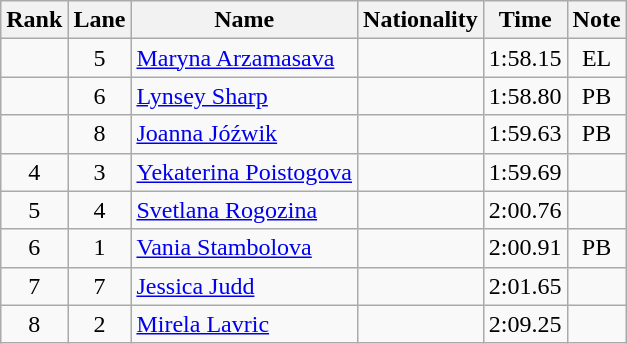<table class="wikitable sortable" style="text-align:center">
<tr>
<th>Rank</th>
<th>Lane</th>
<th>Name</th>
<th>Nationality</th>
<th>Time</th>
<th>Note</th>
</tr>
<tr>
<td></td>
<td>5</td>
<td align=left><a href='#'>Maryna Arzamasava</a></td>
<td align=left></td>
<td>1:58.15</td>
<td>EL</td>
</tr>
<tr>
<td></td>
<td>6</td>
<td align=left><a href='#'>Lynsey Sharp</a></td>
<td align=left></td>
<td>1:58.80</td>
<td>PB</td>
</tr>
<tr>
<td></td>
<td>8</td>
<td align=left><a href='#'>Joanna Jóźwik</a></td>
<td align=left></td>
<td>1:59.63</td>
<td>PB</td>
</tr>
<tr>
<td>4</td>
<td>3</td>
<td align=left><a href='#'>Yekaterina Poistogova</a></td>
<td align=left></td>
<td>1:59.69</td>
<td></td>
</tr>
<tr>
<td>5</td>
<td>4</td>
<td align=left><a href='#'>Svetlana Rogozina</a></td>
<td align=left></td>
<td>2:00.76</td>
<td></td>
</tr>
<tr>
<td>6</td>
<td>1</td>
<td align=left><a href='#'>Vania Stambolova</a></td>
<td align=left></td>
<td>2:00.91</td>
<td>PB</td>
</tr>
<tr>
<td>7</td>
<td>7</td>
<td align=left><a href='#'>Jessica Judd</a></td>
<td align=left></td>
<td>2:01.65</td>
<td></td>
</tr>
<tr>
<td>8</td>
<td>2</td>
<td align=left><a href='#'>Mirela Lavric</a></td>
<td align=left></td>
<td>2:09.25</td>
<td></td>
</tr>
</table>
